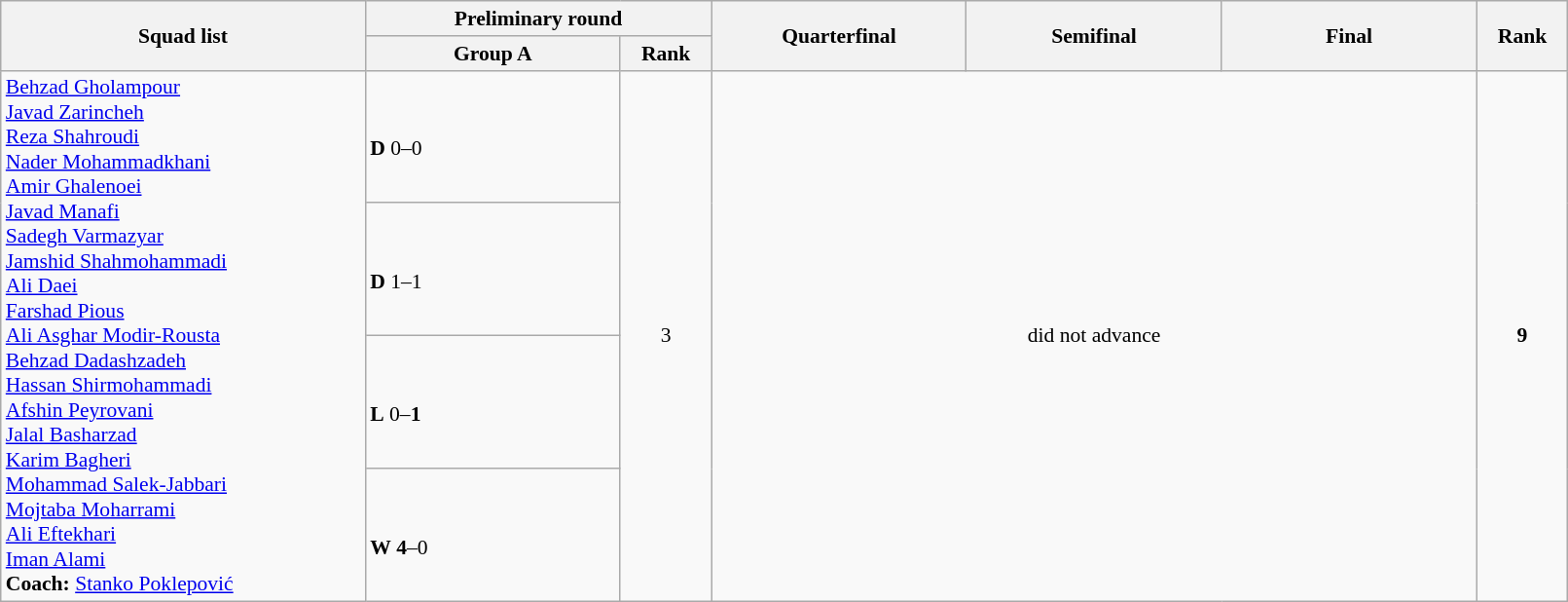<table class="wikitable" width="85%" style="text-align:left; font-size:90%">
<tr>
<th rowspan="2" width="20%">Squad list</th>
<th colspan="2">Preliminary round</th>
<th rowspan="2" width="14%">Quarterfinal</th>
<th rowspan="2" width="14%">Semifinal</th>
<th rowspan="2" width="14%">Final</th>
<th rowspan="2" width="5%">Rank</th>
</tr>
<tr>
<th width="14%">Group A</th>
<th width="5%">Rank</th>
</tr>
<tr>
<td rowspan="4"><a href='#'>Behzad Gholampour</a><br> <a href='#'>Javad Zarincheh</a><br> <a href='#'>Reza Shahroudi</a><br> <a href='#'>Nader Mohammadkhani</a><br> <a href='#'>Amir Ghalenoei</a><br> <a href='#'>Javad Manafi</a><br> <a href='#'>Sadegh Varmazyar</a><br> <a href='#'>Jamshid Shahmohammadi</a><br> <a href='#'>Ali Daei</a><br><a href='#'>Farshad Pious</a><br><a href='#'>Ali Asghar Modir-Rousta</a><br><a href='#'>Behzad Dadashzadeh</a><br><a href='#'>Hassan Shirmohammadi</a><br><a href='#'>Afshin Peyrovani</a><br><a href='#'>Jalal Basharzad</a><br><a href='#'>Karim Bagheri</a><br><a href='#'>Mohammad Salek-Jabbari</a><br><a href='#'>Mojtaba Moharrami</a><br><a href='#'>Ali Eftekhari</a><br><a href='#'>Iman Alami</a><br><strong>Coach:</strong>  <a href='#'>Stanko Poklepović</a></td>
<td><br><strong>D</strong> 0–0</td>
<td rowspan="4" align=center>3</td>
<td rowspan="4" colspan="3" align="center">did not advance</td>
<td rowspan="4" align="center"><strong>9</strong></td>
</tr>
<tr>
<td><br><strong>D</strong> 1–1</td>
</tr>
<tr>
<td><br><strong>L</strong> 0–<strong>1</strong></td>
</tr>
<tr>
<td><br><strong>W</strong> <strong>4</strong>–0</td>
</tr>
</table>
